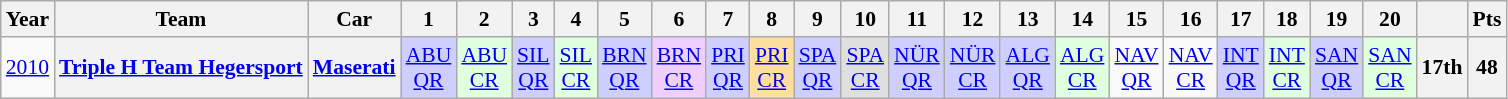<table class="wikitable" border="1" style="text-align:center; font-size:90%;">
<tr>
<th>Year</th>
<th>Team</th>
<th>Car</th>
<th>1</th>
<th>2</th>
<th>3</th>
<th>4</th>
<th>5</th>
<th>6</th>
<th>7</th>
<th>8</th>
<th>9</th>
<th>10</th>
<th>11</th>
<th>12</th>
<th>13</th>
<th>14</th>
<th>15</th>
<th>16</th>
<th>17</th>
<th>18</th>
<th>19</th>
<th>20</th>
<th></th>
<th>Pts</th>
</tr>
<tr>
<td><a href='#'>2010</a></td>
<th><a href='#'>Triple H Team Hegersport</a></th>
<th><a href='#'>Maserati</a></th>
<td style="background:#CFCFFF;"><a href='#'>ABU<br>QR</a><br></td>
<td style="background:#DFFFDF;"><a href='#'>ABU<br>CR</a><br></td>
<td style="background:#CFCFFF;"><a href='#'>SIL<br>QR</a><br></td>
<td style="background:#DFFFDF;"><a href='#'>SIL<br>CR</a><br></td>
<td style="background:#CFCFFF;"><a href='#'>BRN<br>QR</a><br></td>
<td style="background:#EFCFFF;"><a href='#'>BRN<br>CR</a><br></td>
<td style="background:#CFCFFF;"><a href='#'>PRI<br>QR</a><br></td>
<td style="background:#FFDF9F;"><a href='#'>PRI<br>CR</a><br></td>
<td style="background:#CFCFFF;"><a href='#'>SPA<br>QR</a><br></td>
<td style="background:#DFDFDF;"><a href='#'>SPA<br>CR</a><br></td>
<td style="background:#CFCFFF;"><a href='#'>NÜR<br>QR</a><br></td>
<td style="background:#CFCFFF;"><a href='#'>NÜR<br>CR</a><br></td>
<td style="background:#CFCFFF;"><a href='#'>ALG<br>QR</a><br></td>
<td style="background:#DFFFDF;"><a href='#'>ALG<br>CR</a><br></td>
<td><a href='#'>NAV<br>QR</a></td>
<td><a href='#'>NAV<br>CR</a></td>
<td style="background:#CFCFFF;"><a href='#'>INT<br>QR</a><br></td>
<td style="background:#DFFFDF;"><a href='#'>INT<br>CR</a><br></td>
<td style="background:#CFCFFF;"><a href='#'>SAN<br>QR</a><br></td>
<td style="background:#DFFFDF;"><a href='#'>SAN<br>CR</a><br></td>
<th>17th</th>
<th>48</th>
</tr>
</table>
